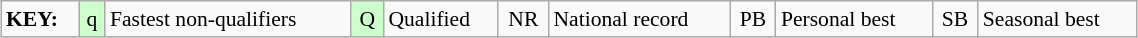<table class="wikitable" style="margin:0.5em auto; font-size:90%;position:relative;" width=60%>
<tr>
<td><strong>KEY:</strong></td>
<td bgcolor=ccffcc align=center>q</td>
<td>Fastest non-qualifiers</td>
<td bgcolor=ccffcc align=center>Q</td>
<td>Qualified</td>
<td align=center>NR</td>
<td>National record</td>
<td align=center>PB</td>
<td>Personal best</td>
<td align=center>SB</td>
<td>Seasonal best</td>
</tr>
</table>
